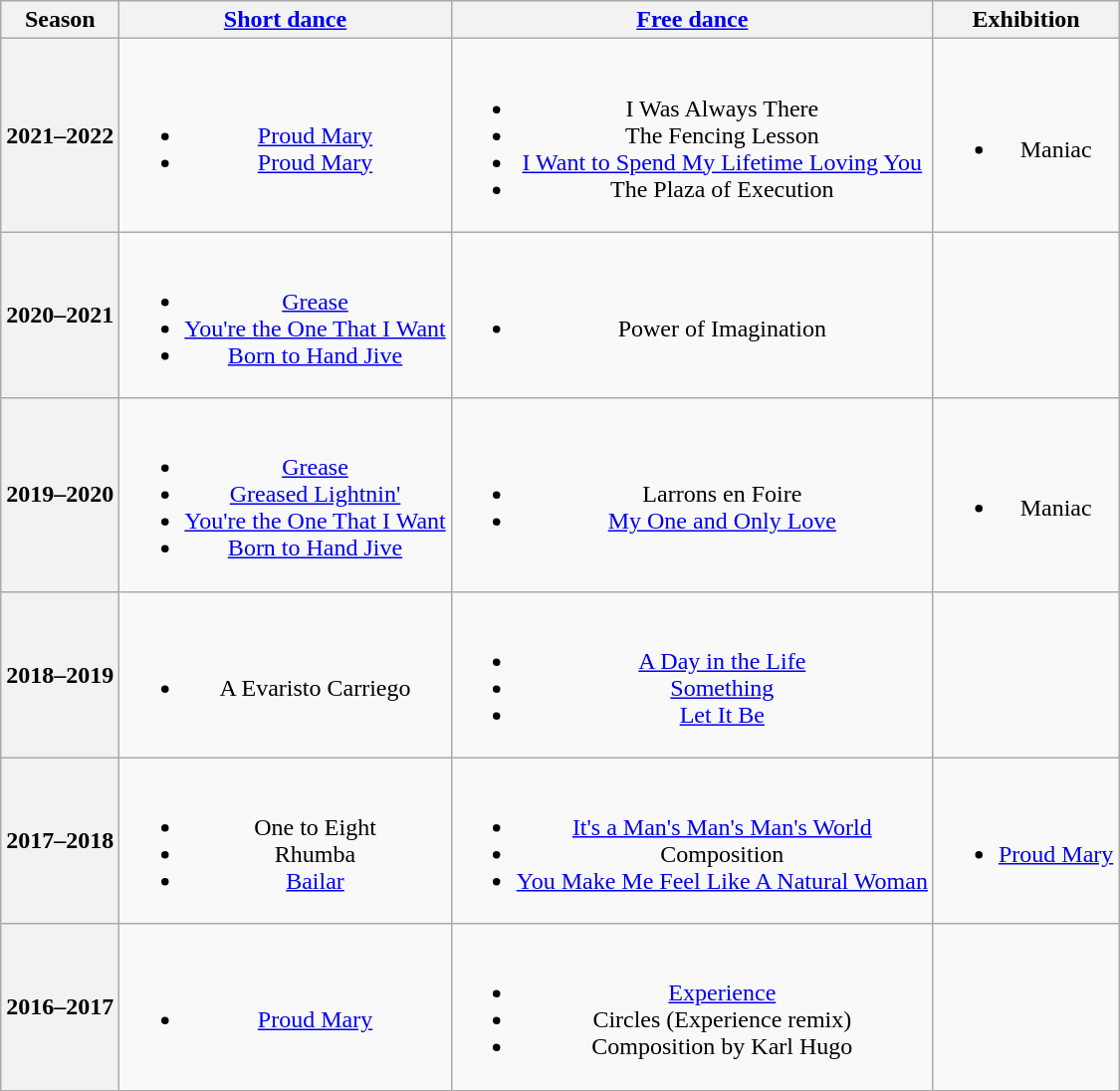<table class="wikitable" style="text-align:center">
<tr>
<th>Season</th>
<th><a href='#'>Short dance</a></th>
<th><a href='#'>Free dance</a></th>
<th>Exhibition</th>
</tr>
<tr>
<th>2021–2022 <br> </th>
<td><br><ul><li> <a href='#'>Proud Mary</a></li><li> <a href='#'>Proud Mary</a> <br> </li></ul></td>
<td><br><ul><li>I Was Always There <br> </li><li>The Fencing Lesson <br> </li><li><a href='#'>I Want to Spend My Lifetime Loving You</a> <br> </li><li>The Plaza of Execution <br> </li></ul></td>
<td><br><ul><li>Maniac <br> </li></ul></td>
</tr>
<tr>
<th>2020–2021</th>
<td><br><ul><li> <a href='#'>Grease</a> <br> </li><li> <a href='#'>You're the One That I Want</a> <br> </li><li> <a href='#'>Born to Hand Jive</a> <br> </li></ul></td>
<td><br><ul><li>Power of Imagination <br> </li></ul></td>
<td></td>
</tr>
<tr>
<th>2019–2020 <br></th>
<td><br><ul><li> <a href='#'>Grease</a> <br> </li><li> <a href='#'>Greased Lightnin'</a> <br> </li><li> <a href='#'>You're the One That I Want</a> <br> </li><li> <a href='#'>Born to Hand Jive</a> <br> </li></ul></td>
<td><br><ul><li>Larrons en Foire <br> </li><li><a href='#'>My One and Only Love</a> <br> </li></ul></td>
<td><br><ul><li>Maniac <br> </li></ul></td>
</tr>
<tr>
<th>2018–2019 <br></th>
<td><br><ul><li> A Evaristo Carriego <br> </li></ul></td>
<td><br><ul><li><a href='#'>A Day in the Life</a> <br> </li><li><a href='#'>Something</a> <br> </li><li><a href='#'>Let It Be</a> <br> </li></ul></td>
<td></td>
</tr>
<tr>
<th>2017–2018 <br></th>
<td><br><ul><li> One to Eight</li><li> Rhumba</li><li> <a href='#'>Bailar</a> <br> </li></ul></td>
<td><br><ul><li><a href='#'>It's a Man's Man's Man's World</a> <br> </li><li>Composition <br> </li><li><a href='#'>You Make Me Feel Like A Natural Woman</a> <br> </li></ul></td>
<td><br><ul><li><a href='#'>Proud Mary</a> <br></li></ul></td>
</tr>
<tr>
<th>2016–2017 <br></th>
<td><br><ul><li> <a href='#'>Proud Mary</a> <br></li></ul></td>
<td><br><ul><li><a href='#'>Experience</a> <br></li><li>Circles (Experience remix) <br></li><li>Composition by Karl Hugo</li></ul></td>
<td></td>
</tr>
</table>
